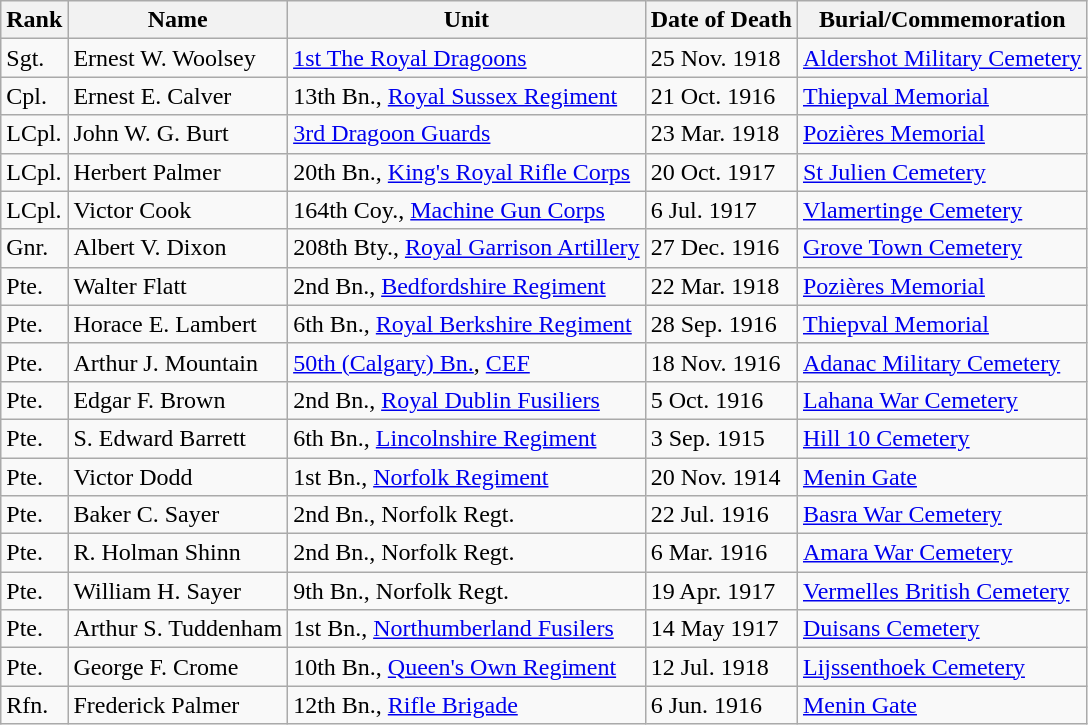<table class="wikitable">
<tr>
<th>Rank</th>
<th>Name</th>
<th>Unit</th>
<th>Date of Death</th>
<th>Burial/Commemoration</th>
</tr>
<tr>
<td>Sgt.</td>
<td>Ernest W. Woolsey</td>
<td><a href='#'>1st The Royal Dragoons</a></td>
<td>25 Nov. 1918</td>
<td><a href='#'>Aldershot Military Cemetery</a></td>
</tr>
<tr>
<td>Cpl.</td>
<td>Ernest E. Calver</td>
<td>13th Bn., <a href='#'>Royal Sussex Regiment</a></td>
<td>21 Oct. 1916</td>
<td><a href='#'>Thiepval Memorial</a></td>
</tr>
<tr>
<td>LCpl.</td>
<td>John W. G. Burt</td>
<td><a href='#'>3rd Dragoon Guards</a></td>
<td>23 Mar. 1918</td>
<td><a href='#'>Pozières Memorial</a></td>
</tr>
<tr>
<td>LCpl.</td>
<td>Herbert Palmer</td>
<td>20th Bn., <a href='#'>King's Royal Rifle Corps</a></td>
<td>20 Oct. 1917</td>
<td><a href='#'>St Julien Cemetery</a></td>
</tr>
<tr>
<td>LCpl.</td>
<td>Victor Cook</td>
<td>164th Coy., <a href='#'>Machine Gun Corps</a></td>
<td>6 Jul. 1917</td>
<td><a href='#'>Vlamertinge Cemetery</a></td>
</tr>
<tr>
<td>Gnr.</td>
<td>Albert V. Dixon</td>
<td>208th Bty., <a href='#'>Royal Garrison Artillery</a></td>
<td>27 Dec. 1916</td>
<td><a href='#'>Grove Town Cemetery</a></td>
</tr>
<tr>
<td>Pte.</td>
<td>Walter Flatt</td>
<td>2nd Bn., <a href='#'>Bedfordshire Regiment</a></td>
<td>22 Mar. 1918</td>
<td><a href='#'>Pozières Memorial</a></td>
</tr>
<tr>
<td>Pte.</td>
<td>Horace E. Lambert</td>
<td>6th Bn., <a href='#'>Royal Berkshire Regiment</a></td>
<td>28 Sep. 1916</td>
<td><a href='#'>Thiepval Memorial</a></td>
</tr>
<tr>
<td>Pte.</td>
<td>Arthur J. Mountain</td>
<td><a href='#'>50th (Calgary) Bn.</a>, <a href='#'>CEF</a></td>
<td>18 Nov. 1916</td>
<td><a href='#'>Adanac Military Cemetery</a></td>
</tr>
<tr>
<td>Pte.</td>
<td>Edgar F. Brown</td>
<td>2nd Bn., <a href='#'>Royal Dublin Fusiliers</a></td>
<td>5 Oct. 1916</td>
<td><a href='#'>Lahana War Cemetery</a></td>
</tr>
<tr>
<td>Pte.</td>
<td>S. Edward Barrett</td>
<td>6th Bn., <a href='#'>Lincolnshire Regiment</a></td>
<td>3 Sep. 1915</td>
<td><a href='#'>Hill 10 Cemetery</a></td>
</tr>
<tr>
<td>Pte.</td>
<td>Victor Dodd</td>
<td>1st Bn., <a href='#'>Norfolk Regiment</a></td>
<td>20 Nov. 1914</td>
<td><a href='#'>Menin Gate</a></td>
</tr>
<tr>
<td>Pte.</td>
<td>Baker C. Sayer</td>
<td>2nd Bn., Norfolk Regt.</td>
<td>22 Jul. 1916</td>
<td><a href='#'>Basra War Cemetery</a></td>
</tr>
<tr>
<td>Pte.</td>
<td>R. Holman Shinn</td>
<td>2nd Bn., Norfolk Regt.</td>
<td>6 Mar. 1916</td>
<td><a href='#'>Amara War Cemetery</a></td>
</tr>
<tr>
<td>Pte.</td>
<td>William H. Sayer</td>
<td>9th Bn., Norfolk Regt.</td>
<td>19 Apr. 1917</td>
<td><a href='#'>Vermelles British Cemetery</a></td>
</tr>
<tr>
<td>Pte.</td>
<td>Arthur S. Tuddenham</td>
<td>1st Bn., <a href='#'>Northumberland Fusilers</a></td>
<td>14 May 1917</td>
<td><a href='#'>Duisans Cemetery</a></td>
</tr>
<tr>
<td>Pte.</td>
<td>George F. Crome</td>
<td>10th Bn., <a href='#'>Queen's Own Regiment</a></td>
<td>12 Jul. 1918</td>
<td><a href='#'>Lijssenthoek Cemetery</a></td>
</tr>
<tr>
<td>Rfn.</td>
<td>Frederick Palmer</td>
<td>12th Bn., <a href='#'>Rifle Brigade</a></td>
<td>6 Jun. 1916</td>
<td><a href='#'>Menin Gate</a></td>
</tr>
</table>
